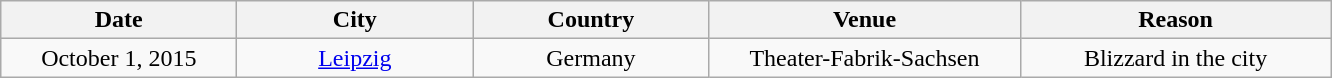<table class="wikitable" style="text-align:center;">
<tr>
<th style="width:150px;">Date</th>
<th style="width:150px;">City</th>
<th style="width:150px;">Country</th>
<th style="width:200px;">Venue</th>
<th style="width:200px;">Reason</th>
</tr>
<tr>
<td>October 1, 2015</td>
<td><a href='#'>Leipzig</a></td>
<td>Germany</td>
<td>Theater-Fabrik-Sachsen</td>
<td>Blizzard in the city</td>
</tr>
</table>
